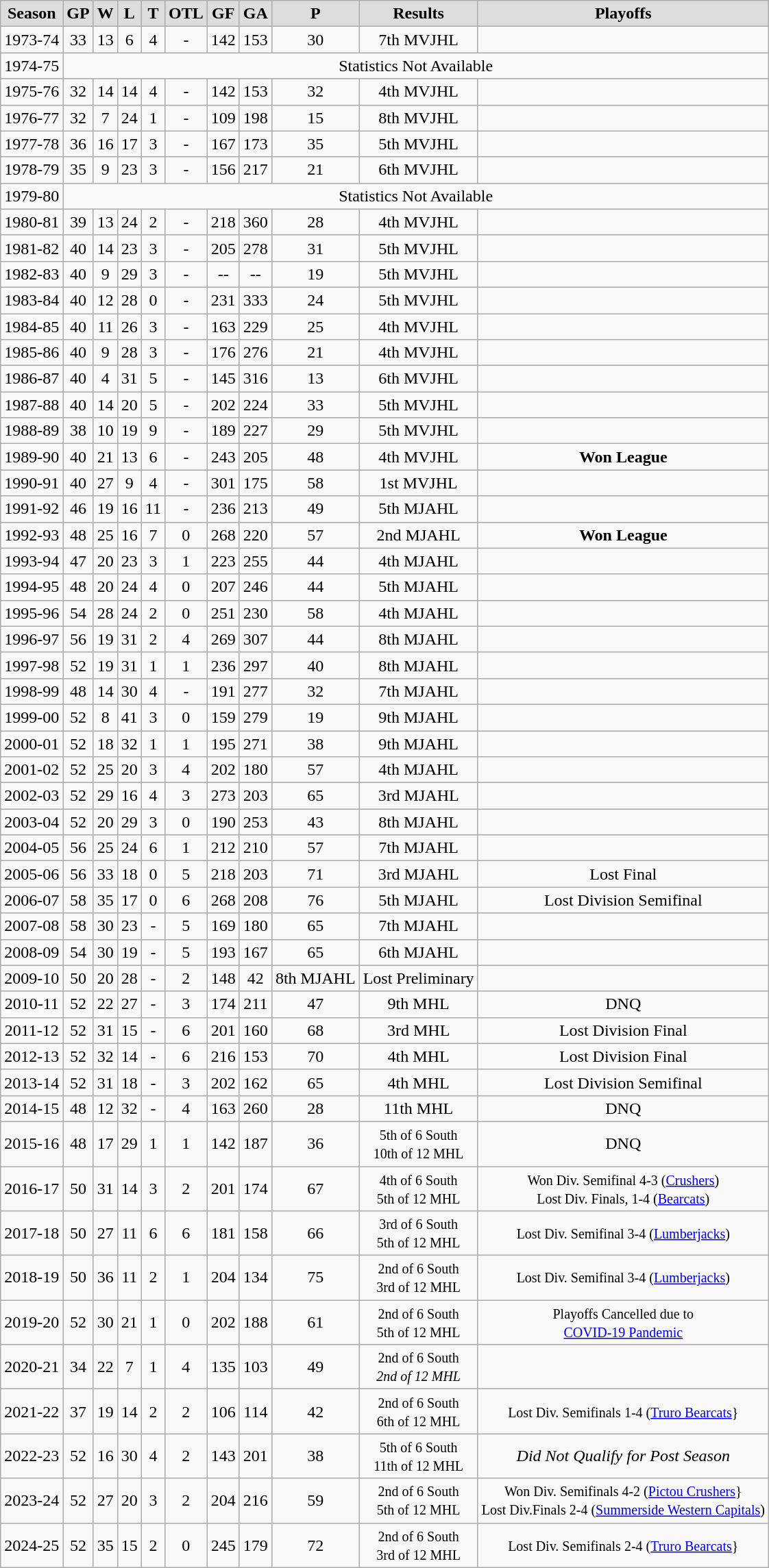<table class="wikitable">
<tr align="center"  bgcolor="#dddddd">
<td><strong>Season</strong></td>
<td><strong>GP</strong></td>
<td><strong>W</strong></td>
<td><strong>L</strong></td>
<td><strong>T</strong></td>
<td><strong>OTL</strong></td>
<td><strong>GF</strong></td>
<td><strong>GA</strong></td>
<td><strong>P</strong></td>
<td><strong>Results</strong></td>
<td><strong>Playoffs</strong></td>
</tr>
<tr align="center">
<td>1973-74</td>
<td>33</td>
<td>13</td>
<td 10>6</td>
<td>4</td>
<td>-</td>
<td>142</td>
<td>153</td>
<td>30</td>
<td>7th MVJHL</td>
<td></td>
</tr>
<tr align="center">
<td>1974-75</td>
<td colspan="11">Statistics Not Available</td>
</tr>
<tr align="center">
<td>1975-76</td>
<td>32</td>
<td>14</td>
<td>14</td>
<td>4</td>
<td>-</td>
<td>142</td>
<td>153</td>
<td>32</td>
<td>4th MVJHL</td>
<td></td>
</tr>
<tr align="center">
<td>1976-77</td>
<td>32</td>
<td>7</td>
<td>24</td>
<td>1</td>
<td>-</td>
<td>109</td>
<td>198</td>
<td>15</td>
<td>8th MVJHL</td>
<td></td>
</tr>
<tr align="center">
<td>1977-78</td>
<td>36</td>
<td>16</td>
<td>17</td>
<td>3</td>
<td>-</td>
<td>167</td>
<td>173</td>
<td>35</td>
<td>5th MVJHL</td>
<td></td>
</tr>
<tr align="center">
<td>1978-79</td>
<td>35</td>
<td>9</td>
<td>23</td>
<td>3</td>
<td>-</td>
<td>156</td>
<td>217</td>
<td>21</td>
<td>6th MVJHL</td>
<td></td>
</tr>
<tr align="center">
<td>1979-80</td>
<td colspan="11">Statistics Not Available</td>
</tr>
<tr align="center">
<td>1980-81</td>
<td>39</td>
<td>13</td>
<td>24</td>
<td>2</td>
<td>-</td>
<td>218</td>
<td>360</td>
<td>28</td>
<td>4th MVJHL</td>
<td></td>
</tr>
<tr align="center">
<td>1981-82</td>
<td>40</td>
<td>14</td>
<td>23</td>
<td>3</td>
<td>-</td>
<td>205</td>
<td>278</td>
<td>31</td>
<td>5th MVJHL</td>
<td></td>
</tr>
<tr align="center">
<td>1982-83</td>
<td>40</td>
<td>9</td>
<td>29</td>
<td>3</td>
<td>-</td>
<td>--</td>
<td>--</td>
<td>19</td>
<td>5th MVJHL</td>
<td></td>
</tr>
<tr align="center">
<td>1983-84</td>
<td>40</td>
<td>12</td>
<td>28</td>
<td>0</td>
<td>-</td>
<td>231</td>
<td>333</td>
<td>24</td>
<td>5th MVJHL</td>
<td></td>
</tr>
<tr align="center">
<td>1984-85</td>
<td>40</td>
<td>11</td>
<td>26</td>
<td>3</td>
<td>-</td>
<td>163</td>
<td>229</td>
<td>25</td>
<td>4th MVJHL</td>
<td></td>
</tr>
<tr align="center">
<td>1985-86</td>
<td>40</td>
<td>9</td>
<td>28</td>
<td>3</td>
<td>-</td>
<td>176</td>
<td>276</td>
<td>21</td>
<td>4th MVJHL</td>
<td></td>
</tr>
<tr align="center">
<td>1986-87</td>
<td>40</td>
<td>4</td>
<td>31</td>
<td>5</td>
<td>-</td>
<td>145</td>
<td>316</td>
<td>13</td>
<td>6th MVJHL</td>
<td></td>
</tr>
<tr align="center">
<td>1987-88</td>
<td>40</td>
<td>14</td>
<td>20</td>
<td>5</td>
<td>-</td>
<td>202</td>
<td>224</td>
<td>33</td>
<td>5th MVJHL</td>
<td></td>
</tr>
<tr align="center">
<td>1988-89</td>
<td>38</td>
<td>10</td>
<td>19</td>
<td>9</td>
<td>-</td>
<td>189</td>
<td>227</td>
<td>29</td>
<td>5th MVJHL</td>
<td></td>
</tr>
<tr align="center">
<td>1989-90</td>
<td>40</td>
<td>21</td>
<td>13</td>
<td>6</td>
<td>-</td>
<td>243</td>
<td>205</td>
<td>48</td>
<td>4th MVJHL</td>
<td><strong>Won League</strong></td>
</tr>
<tr align="center">
<td>1990-91</td>
<td>40</td>
<td>27</td>
<td>9</td>
<td>4</td>
<td>-</td>
<td>301</td>
<td>175</td>
<td>58</td>
<td>1st MVJHL</td>
<td></td>
</tr>
<tr align="center">
<td>1991-92</td>
<td>46</td>
<td>19</td>
<td>16</td>
<td>11</td>
<td>-</td>
<td>236</td>
<td>213</td>
<td>49</td>
<td>5th MJAHL</td>
<td></td>
</tr>
<tr align="center">
<td>1992-93</td>
<td>48</td>
<td>25</td>
<td>16</td>
<td>7</td>
<td>0</td>
<td>268</td>
<td>220</td>
<td>57</td>
<td>2nd MJAHL</td>
<td><strong>Won League</strong></td>
</tr>
<tr align="center">
<td>1993-94</td>
<td>47</td>
<td>20</td>
<td>23</td>
<td>3</td>
<td>1</td>
<td>223</td>
<td>255</td>
<td>44</td>
<td>4th MJAHL</td>
<td></td>
</tr>
<tr align="center">
<td>1994-95</td>
<td>48</td>
<td>20</td>
<td>24</td>
<td>4</td>
<td>0</td>
<td>207</td>
<td>246</td>
<td>44</td>
<td>5th MJAHL</td>
<td></td>
</tr>
<tr align="center">
<td>1995-96</td>
<td>54</td>
<td>28</td>
<td>24</td>
<td>2</td>
<td>0</td>
<td>251</td>
<td>230</td>
<td>58</td>
<td>4th MJAHL</td>
<td></td>
</tr>
<tr align="center">
<td>1996-97</td>
<td>56</td>
<td>19</td>
<td>31</td>
<td>2</td>
<td>4</td>
<td>269</td>
<td>307</td>
<td>44</td>
<td>8th MJAHL</td>
<td></td>
</tr>
<tr align="center">
<td>1997-98</td>
<td>52</td>
<td>19</td>
<td>31</td>
<td>1</td>
<td>1</td>
<td>236</td>
<td>297</td>
<td>40</td>
<td>8th MJAHL</td>
<td></td>
</tr>
<tr align="center">
<td>1998-99</td>
<td>48</td>
<td>14</td>
<td>30</td>
<td>4</td>
<td>-</td>
<td>191</td>
<td>277</td>
<td>32</td>
<td>7th MJAHL</td>
<td></td>
</tr>
<tr align="center">
<td>1999-00</td>
<td>52</td>
<td>8</td>
<td>41</td>
<td>3</td>
<td>0</td>
<td>159</td>
<td>279</td>
<td>19</td>
<td>9th MJAHL</td>
<td></td>
</tr>
<tr align="center">
<td>2000-01</td>
<td>52</td>
<td>18</td>
<td>32</td>
<td>1</td>
<td>1</td>
<td>195</td>
<td>271</td>
<td>38</td>
<td>9th MJAHL</td>
<td></td>
</tr>
<tr align="center">
<td>2001-02</td>
<td>52</td>
<td>25</td>
<td>20</td>
<td>3</td>
<td>4</td>
<td>202</td>
<td>180</td>
<td>57</td>
<td>4th MJAHL</td>
<td></td>
</tr>
<tr align="center">
<td>2002-03</td>
<td>52</td>
<td>29</td>
<td>16</td>
<td>4</td>
<td>3</td>
<td>273</td>
<td>203</td>
<td>65</td>
<td>3rd MJAHL</td>
<td></td>
</tr>
<tr align="center">
<td>2003-04</td>
<td>52</td>
<td>20</td>
<td>29</td>
<td>3</td>
<td>0</td>
<td>190</td>
<td>253</td>
<td>43</td>
<td>8th MJAHL</td>
<td></td>
</tr>
<tr align="center">
<td>2004-05</td>
<td>56</td>
<td>25</td>
<td>24</td>
<td>6</td>
<td>1</td>
<td>212</td>
<td>210</td>
<td>57</td>
<td>7th MJAHL</td>
<td></td>
</tr>
<tr align="center">
<td>2005-06</td>
<td>56</td>
<td>33</td>
<td>18</td>
<td>0</td>
<td>5</td>
<td>218</td>
<td>203</td>
<td>71</td>
<td>3rd MJAHL</td>
<td>Lost Final</td>
</tr>
<tr align="center">
<td>2006-07</td>
<td>58</td>
<td>35</td>
<td>17</td>
<td>0</td>
<td>6</td>
<td>268</td>
<td>208</td>
<td>76</td>
<td>5th MJAHL</td>
<td>Lost Division Semifinal</td>
</tr>
<tr align="center">
<td>2007-08</td>
<td>58</td>
<td>30</td>
<td>23</td>
<td>-</td>
<td>5</td>
<td>169</td>
<td>180</td>
<td>65</td>
<td>7th MJAHL</td>
<td></td>
</tr>
<tr align="center">
<td>2008-09</td>
<td>54</td>
<td>30</td>
<td>19</td>
<td>-</td>
<td>5</td>
<td>193</td>
<td>167</td>
<td>65</td>
<td>6th MJAHL</td>
<td></td>
</tr>
<tr align="center">
<td>2009-10</td>
<td>50</td>
<td>20</td>
<td>28</td>
<td>-</td>
<td>2</td>
<td>148</td>
<td 188>42</td>
<td>8th MJAHL</td>
<td>Lost Preliminary</td>
</tr>
<tr align="center">
<td>2010-11</td>
<td>52</td>
<td>22</td>
<td>27</td>
<td>-</td>
<td>3</td>
<td>174</td>
<td>211</td>
<td>47</td>
<td>9th MHL</td>
<td>DNQ</td>
</tr>
<tr align="center">
<td>2011-12</td>
<td>52</td>
<td>31</td>
<td>15</td>
<td>-</td>
<td>6</td>
<td>201</td>
<td>160</td>
<td>68</td>
<td>3rd MHL</td>
<td>Lost Division Final</td>
</tr>
<tr align="center">
<td>2012-13</td>
<td>52</td>
<td>32</td>
<td>14</td>
<td>-</td>
<td>6</td>
<td>216</td>
<td>153</td>
<td>70</td>
<td>4th MHL</td>
<td>Lost Division Final</td>
</tr>
<tr align="center">
<td>2013-14</td>
<td>52</td>
<td>31</td>
<td>18</td>
<td>-</td>
<td>3</td>
<td>202</td>
<td>162</td>
<td>65</td>
<td>4th MHL</td>
<td>Lost Division Semifinal</td>
</tr>
<tr align="center">
<td>2014-15</td>
<td>48</td>
<td>12</td>
<td>32</td>
<td>-</td>
<td>4</td>
<td>163</td>
<td>260</td>
<td>28</td>
<td>11th MHL</td>
<td>DNQ</td>
</tr>
<tr align="center">
<td>2015-16</td>
<td>48</td>
<td>17</td>
<td>29</td>
<td>1</td>
<td>1</td>
<td>142</td>
<td>187</td>
<td>36</td>
<td><small>5th of 6 South<br>10th of 12 MHL</small></td>
<td>DNQ</td>
</tr>
<tr align="center">
<td>2016-17</td>
<td>50</td>
<td>31</td>
<td>14</td>
<td>3</td>
<td>2</td>
<td>201</td>
<td>174</td>
<td>67</td>
<td><small>4th of 6 South<br>5th of 12 MHL</small></td>
<td><small>Won Div. Semifinal 4-3 (<a href='#'>Crushers</a>)<br>Lost Div. Finals, 1-4 (<a href='#'>Bearcats</a>)</small></td>
</tr>
<tr align="center">
<td>2017-18</td>
<td>50</td>
<td>27</td>
<td>11</td>
<td>6</td>
<td>6</td>
<td>181</td>
<td>158</td>
<td>66</td>
<td><small>3rd of 6 South<br>5th of 12 MHL</small></td>
<td><small>Lost Div. Semifinal 3-4 (<a href='#'>Lumberjacks</a>)</small></td>
</tr>
<tr align="center">
<td>2018-19</td>
<td>50</td>
<td>36</td>
<td>11</td>
<td>2</td>
<td>1</td>
<td>204</td>
<td>134</td>
<td>75</td>
<td><small>2nd of 6 South <br> 3rd of 12 MHL</small></td>
<td><small>Lost Div. Semifinal 3-4 (<a href='#'>Lumberjacks</a>)</small></td>
</tr>
<tr align="center">
<td>2019-20</td>
<td>52</td>
<td>30</td>
<td>21</td>
<td>1</td>
<td>0</td>
<td>202</td>
<td>188</td>
<td>61</td>
<td><small>2nd of 6 South<br>5th of 12 MHL</small></td>
<td><small> Playoffs Cancelled due to <br> <a href='#'>COVID-19 Pandemic</a></small></td>
</tr>
<tr align="center">
<td>2020-21</td>
<td>34</td>
<td>22</td>
<td>7</td>
<td>1</td>
<td>4</td>
<td>135</td>
<td>103</td>
<td>49</td>
<td><small>2nd of 6 South<br><em>2nd of 12 MHL</em></small></td>
<td></td>
</tr>
<tr align="center">
<td>2021-22</td>
<td>37</td>
<td>19</td>
<td>14</td>
<td>2</td>
<td>2</td>
<td>106</td>
<td>114</td>
<td>42</td>
<td><small>2nd of 6 South<br>6th of 12 MHL</small></td>
<td><small> Lost Div. Semifinals 1-4 (<a href='#'>Truro Bearcats</a>}</small></td>
</tr>
<tr align="center">
<td>2022-23</td>
<td>52</td>
<td>16</td>
<td>30</td>
<td>4</td>
<td>2</td>
<td>143</td>
<td>201</td>
<td>38</td>
<td><small>5th of 6 South<br>11th of 12 MHL</small></td>
<td><em>Did Not Qualify for Post Season</em></td>
</tr>
<tr align="center">
<td>2023-24</td>
<td>52</td>
<td>27</td>
<td>20</td>
<td>3</td>
<td>2</td>
<td>204</td>
<td>216</td>
<td>59</td>
<td><small>2nd of 6 South<br>5th of 12 MHL</small></td>
<td><small> Won Div. Semifinals 4-2 (<a href='#'>Pictou Crushers</a>}<br>Lost Div.Finals 2-4 (<a href='#'>Summerside Western Capitals</a>)</small></td>
</tr>
<tr align="center">
<td>2024-25</td>
<td>52</td>
<td>35</td>
<td>15</td>
<td>2</td>
<td>0</td>
<td>245</td>
<td>179</td>
<td>72</td>
<td><small>2nd of 6 South<br>3rd of 12 MHL</small></td>
<td><small> Lost Div. Semifinals 2-4 (<a href='#'>Truro Bearcats</a>}</small></td>
</tr>
</table>
